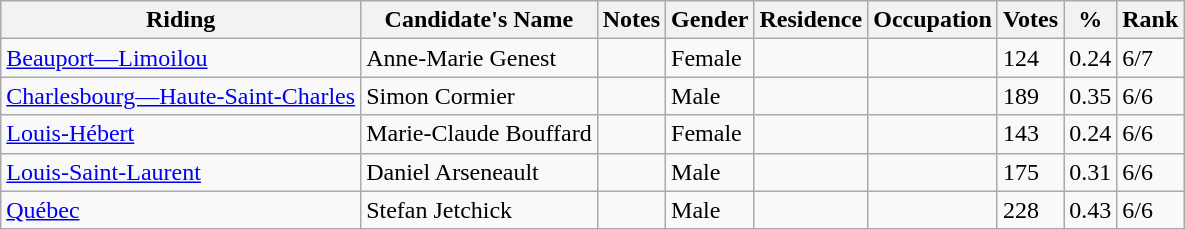<table class="wikitable sortable">
<tr>
<th>Riding<br></th>
<th>Candidate's Name</th>
<th>Notes</th>
<th>Gender</th>
<th>Residence</th>
<th>Occupation</th>
<th>Votes</th>
<th>%</th>
<th>Rank</th>
</tr>
<tr>
<td><a href='#'>Beauport—Limoilou</a></td>
<td>Anne-Marie Genest</td>
<td></td>
<td>Female</td>
<td></td>
<td></td>
<td>124</td>
<td>0.24</td>
<td>6/7</td>
</tr>
<tr>
<td><a href='#'>Charlesbourg—Haute-Saint-Charles</a></td>
<td>Simon Cormier</td>
<td></td>
<td>Male</td>
<td></td>
<td></td>
<td>189</td>
<td>0.35</td>
<td>6/6</td>
</tr>
<tr>
<td><a href='#'>Louis-Hébert</a></td>
<td>Marie-Claude Bouffard</td>
<td></td>
<td>Female</td>
<td></td>
<td></td>
<td>143</td>
<td>0.24</td>
<td>6/6</td>
</tr>
<tr>
<td><a href='#'>Louis-Saint-Laurent</a></td>
<td>Daniel Arseneault</td>
<td></td>
<td>Male</td>
<td></td>
<td></td>
<td>175</td>
<td>0.31</td>
<td>6/6</td>
</tr>
<tr>
<td><a href='#'>Québec</a></td>
<td>Stefan Jetchick</td>
<td></td>
<td>Male</td>
<td></td>
<td></td>
<td>228</td>
<td>0.43</td>
<td>6/6</td>
</tr>
</table>
